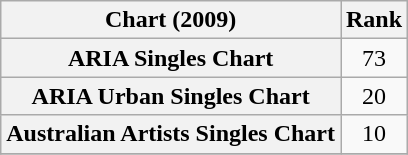<table class="wikitable sortable plainrowheaders" style="text-align:center;">
<tr>
<th scope="col">Chart (2009)</th>
<th scope="col">Rank</th>
</tr>
<tr>
<th scope="row">ARIA Singles Chart</th>
<td>73</td>
</tr>
<tr>
<th scope="row">ARIA Urban Singles Chart</th>
<td>20</td>
</tr>
<tr>
<th scope="row">Australian Artists Singles Chart</th>
<td>10</td>
</tr>
<tr>
</tr>
</table>
